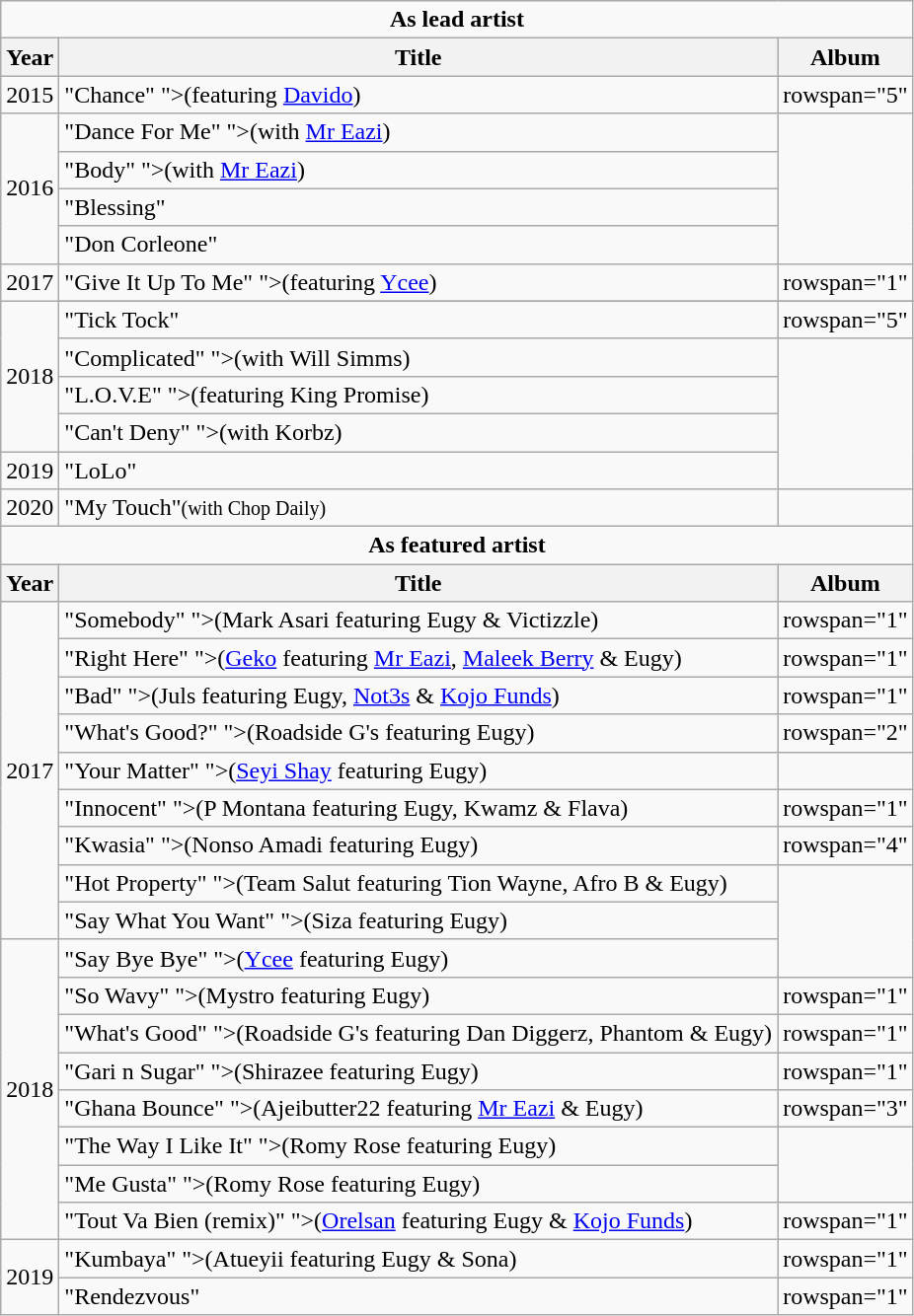<table class="wikitable sortable">
<tr>
<td colspan="3" style="font-size:100%; text-align: center;"><strong>As lead artist</strong></td>
</tr>
<tr>
<th>Year</th>
<th>Title</th>
<th>Album</th>
</tr>
<tr>
<td>2015</td>
<td>"Chance" <span>">(featuring <a href='#'>Davido</a>)</span></td>
<td>rowspan="5"</td>
</tr>
<tr>
<td rowspan="4">2016</td>
<td>"Dance For Me" <span>">(with <a href='#'>Mr Eazi</a>)</span></td>
</tr>
<tr>
<td>"Body" <span>">(with <a href='#'>Mr Eazi</a>)</span></td>
</tr>
<tr>
<td>"Blessing"</td>
</tr>
<tr>
<td>"Don Corleone"</td>
</tr>
<tr>
<td>2017</td>
<td>"Give It Up To Me" <span>">(featuring <a href='#'>Ycee</a>)</span></td>
<td>rowspan="1"</td>
</tr>
<tr>
<td rowspan="5">2018</td>
</tr>
<tr>
<td>"Tick Tock"</td>
<td>rowspan="5"</td>
</tr>
<tr>
<td>"Complicated" <span>">(with Will Simms)</span></td>
</tr>
<tr>
<td>"L.O.V.E" <span>">(featuring King Promise)</span></td>
</tr>
<tr>
<td>"Can't Deny" <span>">(with Korbz)</span></td>
</tr>
<tr>
<td>2019</td>
<td>"LoLo"</td>
</tr>
<tr>
<td>2020</td>
<td>"My Touch"<small>(with Chop Daily)</small></td>
<td></td>
</tr>
<tr>
<td colspan="3" style="font-size:100%; text-align: center;"><strong>As featured artist</strong></td>
</tr>
<tr>
<th>Year</th>
<th>Title</th>
<th>Album</th>
</tr>
<tr>
<td rowspan="9">2017</td>
<td>"Somebody" <span>">(Mark Asari featuring Eugy & Victizzle)</span></td>
<td>rowspan="1"</td>
</tr>
<tr>
<td>"Right Here" <span>">(<a href='#'>Geko</a> featuring <a href='#'>Mr Eazi</a>, <a href='#'>Maleek Berry</a> & Eugy)</span></td>
<td>rowspan="1"</td>
</tr>
<tr>
<td>"Bad" <span>">(Juls featuring Eugy, <a href='#'>Not3s</a> & <a href='#'>Kojo Funds</a>)</span></td>
<td>rowspan="1"</td>
</tr>
<tr>
<td>"What's Good?" <span>">(Roadside G's featuring Eugy)</span></td>
<td>rowspan="2"</td>
</tr>
<tr>
<td>"Your Matter" <span>">(<a href='#'>Seyi Shay</a> featuring Eugy)</span></td>
</tr>
<tr>
<td>"Innocent" <span>">(P Montana featuring Eugy, Kwamz & Flava)</span></td>
<td>rowspan="1"</td>
</tr>
<tr>
<td>"Kwasia" <span>">(Nonso Amadi featuring Eugy)</span></td>
<td>rowspan="4"</td>
</tr>
<tr>
<td>"Hot Property" <span>">(Team Salut featuring Tion Wayne, Afro B & Eugy)</span></td>
</tr>
<tr>
<td>"Say What You Want" <span>">(Siza featuring Eugy)</span></td>
</tr>
<tr>
<td rowspan="8">2018</td>
<td>"Say Bye Bye" <span>">(<a href='#'>Ycee</a> featuring Eugy)</span></td>
</tr>
<tr>
<td>"So Wavy" <span>">(Mystro featuring Eugy)</span></td>
<td>rowspan="1"</td>
</tr>
<tr>
<td>"What's Good" <span>">(Roadside G's featuring Dan Diggerz, Phantom & Eugy)</span></td>
<td>rowspan="1"</td>
</tr>
<tr>
<td>"Gari n Sugar" <span>">(Shirazee featuring Eugy)</span></td>
<td>rowspan="1"</td>
</tr>
<tr>
<td>"Ghana Bounce" <span>">(Ajeibutter22 featuring <a href='#'>Mr Eazi</a> & Eugy)</span></td>
<td>rowspan="3"</td>
</tr>
<tr>
<td>"The Way I Like It" <span>">(Romy Rose featuring Eugy)</span></td>
</tr>
<tr>
<td>"Me Gusta" <span>">(Romy Rose featuring Eugy)</span></td>
</tr>
<tr>
<td>"Tout Va Bien (remix)" <span>">(<a href='#'>Orelsan</a> featuring Eugy & <a href='#'>Kojo Funds</a>)</span></td>
<td>rowspan="1"</td>
</tr>
<tr>
<td rowspan="2">2019</td>
<td>"Kumbaya" <span>">(Atueyii featuring Eugy & Sona)</span></td>
<td>rowspan="1"</td>
</tr>
<tr>
<td>"Rendezvous" </td>
<td>rowspan="1"</td>
</tr>
</table>
